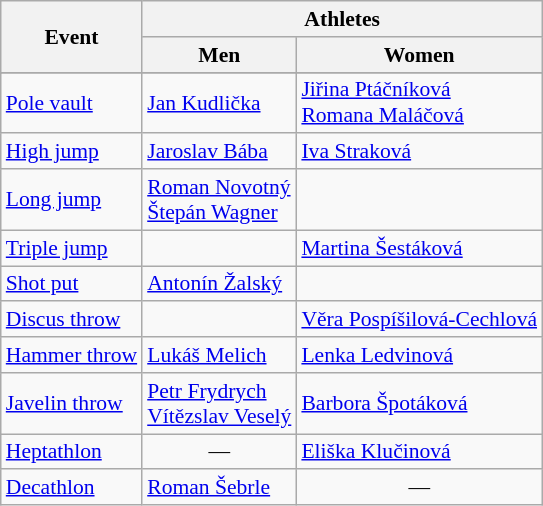<table class=wikitable style="font-size:90%">
<tr>
<th rowspan=2>Event</th>
<th colspan=2>Athletes</th>
</tr>
<tr>
<th>Men</th>
<th>Women</th>
</tr>
<tr>
</tr>
<tr>
<td><a href='#'>Pole vault</a></td>
<td><a href='#'>Jan Kudlička</a></td>
<td><a href='#'>Jiřina Ptáčníková</a><br><a href='#'>Romana Maláčová</a></td>
</tr>
<tr>
<td><a href='#'>High jump</a></td>
<td><a href='#'>Jaroslav Bába</a></td>
<td><a href='#'>Iva Straková</a></td>
</tr>
<tr>
<td><a href='#'>Long jump</a></td>
<td><a href='#'>Roman Novotný</a><br><a href='#'>Štepán Wagner</a></td>
<td></td>
</tr>
<tr>
<td><a href='#'>Triple jump</a></td>
<td></td>
<td><a href='#'>Martina Šestáková</a></td>
</tr>
<tr>
<td><a href='#'>Shot put</a></td>
<td><a href='#'>Antonín Žalský</a></td>
<td></td>
</tr>
<tr>
<td><a href='#'>Discus throw</a></td>
<td></td>
<td><a href='#'>Věra Pospíšilová-Cechlová</a></td>
</tr>
<tr>
<td><a href='#'>Hammer throw</a></td>
<td><a href='#'>Lukáš Melich</a></td>
<td><a href='#'>Lenka Ledvinová</a></td>
</tr>
<tr>
<td><a href='#'>Javelin throw</a></td>
<td><a href='#'>Petr Frydrych</a><br><a href='#'>Vítězslav Veselý</a></td>
<td><a href='#'>Barbora Špotáková</a></td>
</tr>
<tr>
<td><a href='#'>Heptathlon</a></td>
<td align=center>—</td>
<td><a href='#'>Eliška Klučinová</a></td>
</tr>
<tr>
<td><a href='#'>Decathlon</a></td>
<td><a href='#'>Roman Šebrle</a></td>
<td align=center>—</td>
</tr>
</table>
